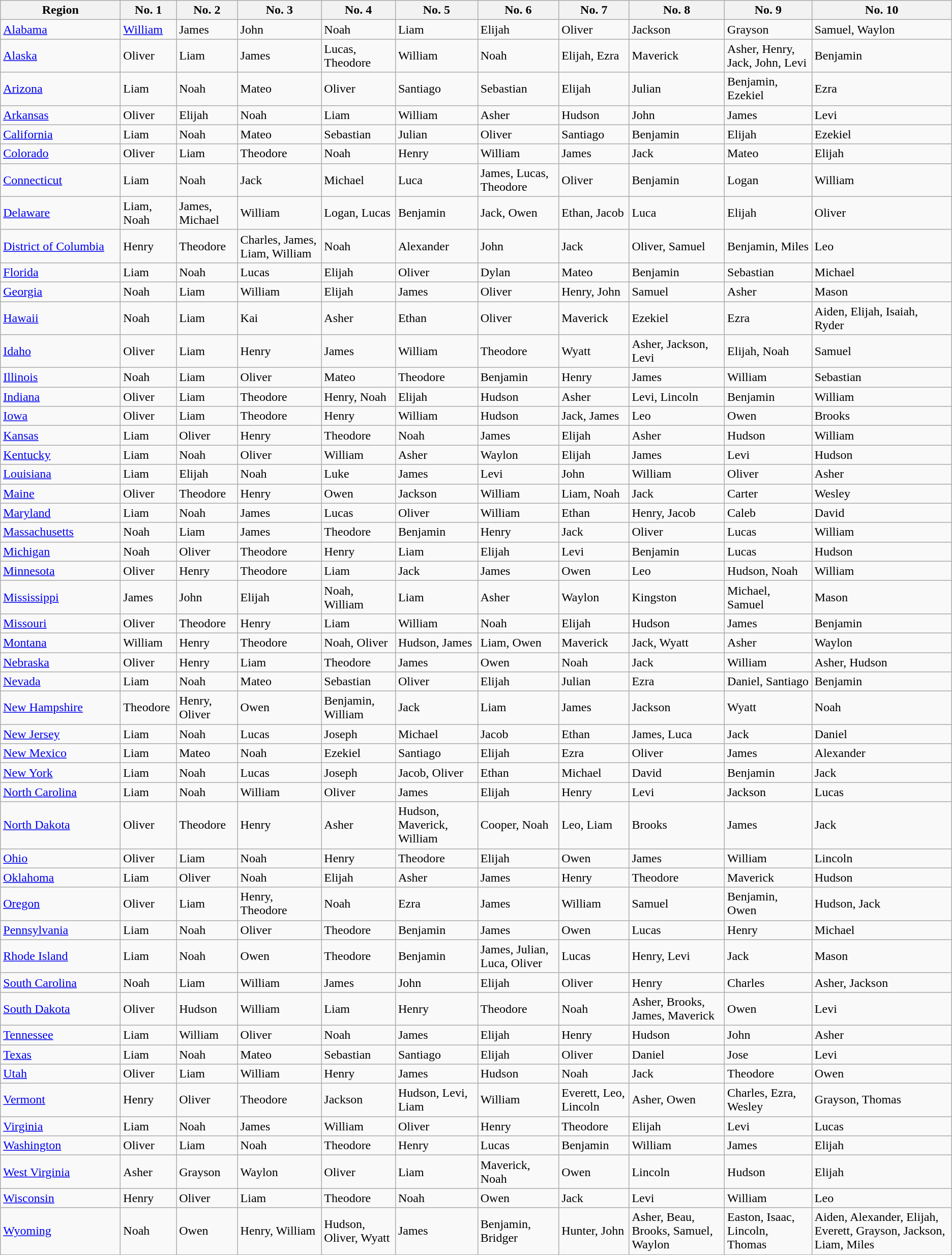<table class="wikitable sortable mw-collapsible" style="min-width:22em">
<tr>
<th width=150>Region</th>
<th>No. 1</th>
<th>No. 2</th>
<th>No. 3</th>
<th>No. 4</th>
<th>No. 5</th>
<th>No. 6</th>
<th>No. 7</th>
<th>No. 8</th>
<th>No. 9</th>
<th>No. 10</th>
</tr>
<tr>
<td><a href='#'>Alabama</a></td>
<td><a href='#'>William</a></td>
<td>James</td>
<td>John</td>
<td>Noah</td>
<td>Liam</td>
<td>Elijah</td>
<td>Oliver</td>
<td>Jackson</td>
<td>Grayson</td>
<td>Samuel, Waylon</td>
</tr>
<tr>
<td><a href='#'>Alaska</a></td>
<td>Oliver</td>
<td>Liam</td>
<td>James</td>
<td>Lucas, Theodore</td>
<td>William</td>
<td>Noah</td>
<td>Elijah, Ezra</td>
<td>Maverick</td>
<td>Asher, Henry, Jack, John, Levi</td>
<td>Benjamin</td>
</tr>
<tr>
<td><a href='#'>Arizona</a></td>
<td>Liam</td>
<td>Noah</td>
<td>Mateo</td>
<td>Oliver</td>
<td>Santiago</td>
<td>Sebastian</td>
<td>Elijah</td>
<td>Julian</td>
<td>Benjamin, Ezekiel</td>
<td>Ezra</td>
</tr>
<tr>
<td><a href='#'>Arkansas</a></td>
<td>Oliver</td>
<td>Elijah</td>
<td>Noah</td>
<td>Liam</td>
<td>William</td>
<td>Asher</td>
<td>Hudson</td>
<td>John</td>
<td>James</td>
<td>Levi</td>
</tr>
<tr>
<td><a href='#'>California</a></td>
<td>Liam</td>
<td>Noah</td>
<td>Mateo</td>
<td>Sebastian</td>
<td>Julian</td>
<td>Oliver</td>
<td>Santiago</td>
<td>Benjamin</td>
<td>Elijah</td>
<td>Ezekiel</td>
</tr>
<tr>
<td><a href='#'>Colorado</a></td>
<td>Oliver</td>
<td>Liam</td>
<td>Theodore</td>
<td>Noah</td>
<td>Henry</td>
<td>William</td>
<td>James</td>
<td>Jack</td>
<td>Mateo</td>
<td>Elijah</td>
</tr>
<tr>
<td><a href='#'>Connecticut</a></td>
<td>Liam</td>
<td>Noah</td>
<td>Jack</td>
<td>Michael</td>
<td>Luca</td>
<td>James, Lucas, Theodore</td>
<td>Oliver</td>
<td>Benjamin</td>
<td>Logan</td>
<td>William</td>
</tr>
<tr>
<td><a href='#'>Delaware</a></td>
<td>Liam, Noah</td>
<td>James, Michael</td>
<td>William</td>
<td>Logan, Lucas</td>
<td>Benjamin</td>
<td>Jack, Owen</td>
<td>Ethan, Jacob</td>
<td>Luca</td>
<td>Elijah</td>
<td>Oliver</td>
</tr>
<tr>
<td><a href='#'>District of Columbia</a></td>
<td>Henry</td>
<td>Theodore</td>
<td>Charles, James, Liam, William</td>
<td>Noah</td>
<td>Alexander</td>
<td>John</td>
<td>Jack</td>
<td>Oliver, Samuel</td>
<td>Benjamin, Miles</td>
<td>Leo</td>
</tr>
<tr>
<td><a href='#'>Florida</a></td>
<td>Liam</td>
<td>Noah</td>
<td>Lucas</td>
<td>Elijah</td>
<td>Oliver</td>
<td>Dylan</td>
<td>Mateo</td>
<td>Benjamin</td>
<td>Sebastian</td>
<td>Michael</td>
</tr>
<tr>
<td><a href='#'>Georgia</a></td>
<td>Noah</td>
<td>Liam</td>
<td>William</td>
<td>Elijah</td>
<td>James</td>
<td>Oliver</td>
<td>Henry, John</td>
<td>Samuel</td>
<td>Asher</td>
<td>Mason</td>
</tr>
<tr>
<td><a href='#'>Hawaii</a></td>
<td>Noah</td>
<td>Liam</td>
<td>Kai</td>
<td>Asher</td>
<td>Ethan</td>
<td>Oliver</td>
<td>Maverick</td>
<td>Ezekiel</td>
<td>Ezra</td>
<td>Aiden, Elijah, Isaiah, Ryder</td>
</tr>
<tr>
<td><a href='#'>Idaho</a></td>
<td>Oliver</td>
<td>Liam</td>
<td>Henry</td>
<td>James</td>
<td>William</td>
<td>Theodore</td>
<td>Wyatt</td>
<td>Asher, Jackson, Levi</td>
<td>Elijah, Noah</td>
<td>Samuel</td>
</tr>
<tr>
<td><a href='#'>Illinois</a></td>
<td>Noah</td>
<td>Liam</td>
<td>Oliver</td>
<td>Mateo</td>
<td>Theodore</td>
<td>Benjamin</td>
<td>Henry</td>
<td>James</td>
<td>William</td>
<td>Sebastian</td>
</tr>
<tr>
<td><a href='#'>Indiana</a></td>
<td>Oliver</td>
<td>Liam</td>
<td>Theodore</td>
<td>Henry, Noah</td>
<td>Elijah</td>
<td>Hudson</td>
<td>Asher</td>
<td>Levi, Lincoln</td>
<td>Benjamin</td>
<td>William</td>
</tr>
<tr>
<td><a href='#'>Iowa</a></td>
<td>Oliver</td>
<td>Liam</td>
<td>Theodore</td>
<td>Henry</td>
<td>William</td>
<td>Hudson</td>
<td>Jack, James</td>
<td>Leo</td>
<td>Owen</td>
<td>Brooks</td>
</tr>
<tr>
<td><a href='#'>Kansas</a></td>
<td>Liam</td>
<td>Oliver</td>
<td>Henry</td>
<td>Theodore</td>
<td>Noah</td>
<td>James</td>
<td>Elijah</td>
<td>Asher</td>
<td>Hudson</td>
<td>William</td>
</tr>
<tr>
<td><a href='#'>Kentucky</a></td>
<td>Liam</td>
<td>Noah</td>
<td>Oliver</td>
<td>William</td>
<td>Asher</td>
<td>Waylon</td>
<td>Elijah</td>
<td>James</td>
<td>Levi</td>
<td>Hudson</td>
</tr>
<tr>
<td><a href='#'>Louisiana</a></td>
<td>Liam</td>
<td>Elijah</td>
<td>Noah</td>
<td>Luke</td>
<td>James</td>
<td>Levi</td>
<td>John</td>
<td>William</td>
<td>Oliver</td>
<td>Asher</td>
</tr>
<tr>
<td><a href='#'>Maine</a></td>
<td>Oliver</td>
<td>Theodore</td>
<td>Henry</td>
<td>Owen</td>
<td>Jackson</td>
<td>William</td>
<td>Liam, Noah</td>
<td>Jack</td>
<td>Carter</td>
<td>Wesley</td>
</tr>
<tr>
<td><a href='#'>Maryland</a></td>
<td>Liam</td>
<td>Noah</td>
<td>James</td>
<td>Lucas</td>
<td>Oliver</td>
<td>William</td>
<td>Ethan</td>
<td>Henry, Jacob</td>
<td>Caleb</td>
<td>David</td>
</tr>
<tr>
<td><a href='#'>Massachusetts</a></td>
<td>Noah</td>
<td>Liam</td>
<td>James</td>
<td>Theodore</td>
<td>Benjamin</td>
<td>Henry</td>
<td>Jack</td>
<td>Oliver</td>
<td>Lucas</td>
<td>William</td>
</tr>
<tr>
<td><a href='#'>Michigan</a></td>
<td>Noah</td>
<td>Oliver</td>
<td>Theodore</td>
<td>Henry</td>
<td>Liam</td>
<td>Elijah</td>
<td>Levi</td>
<td>Benjamin</td>
<td>Lucas</td>
<td>Hudson</td>
</tr>
<tr>
<td><a href='#'>Minnesota</a></td>
<td>Oliver</td>
<td>Henry</td>
<td>Theodore</td>
<td>Liam</td>
<td>Jack</td>
<td>James</td>
<td>Owen</td>
<td>Leo</td>
<td>Hudson, Noah</td>
<td>William</td>
</tr>
<tr>
<td><a href='#'>Mississippi</a></td>
<td>James</td>
<td>John</td>
<td>Elijah</td>
<td>Noah, William</td>
<td>Liam</td>
<td>Asher</td>
<td>Waylon</td>
<td>Kingston</td>
<td>Michael, Samuel</td>
<td>Mason</td>
</tr>
<tr>
<td><a href='#'>Missouri</a></td>
<td>Oliver</td>
<td>Theodore</td>
<td>Henry</td>
<td>Liam</td>
<td>William</td>
<td>Noah</td>
<td>Elijah</td>
<td>Hudson</td>
<td>James</td>
<td>Benjamin</td>
</tr>
<tr>
<td><a href='#'>Montana</a></td>
<td>William</td>
<td>Henry</td>
<td>Theodore</td>
<td>Noah, Oliver</td>
<td>Hudson, James</td>
<td>Liam, Owen</td>
<td>Maverick</td>
<td>Jack, Wyatt</td>
<td>Asher</td>
<td>Waylon</td>
</tr>
<tr>
<td><a href='#'>Nebraska</a></td>
<td>Oliver</td>
<td>Henry</td>
<td>Liam</td>
<td>Theodore</td>
<td>James</td>
<td>Owen</td>
<td>Noah</td>
<td>Jack</td>
<td>William</td>
<td>Asher, Hudson</td>
</tr>
<tr>
<td><a href='#'>Nevada</a></td>
<td>Liam</td>
<td>Noah</td>
<td>Mateo</td>
<td>Sebastian</td>
<td>Oliver</td>
<td>Elijah</td>
<td>Julian</td>
<td>Ezra</td>
<td>Daniel, Santiago</td>
<td>Benjamin</td>
</tr>
<tr>
<td><a href='#'>New Hampshire</a></td>
<td>Theodore</td>
<td>Henry, Oliver</td>
<td>Owen</td>
<td>Benjamin, William</td>
<td>Jack</td>
<td>Liam</td>
<td>James</td>
<td>Jackson</td>
<td>Wyatt</td>
<td>Noah</td>
</tr>
<tr>
<td><a href='#'>New Jersey</a></td>
<td>Liam</td>
<td>Noah</td>
<td>Lucas</td>
<td>Joseph</td>
<td>Michael</td>
<td>Jacob</td>
<td>Ethan</td>
<td>James, Luca</td>
<td>Jack</td>
<td>Daniel</td>
</tr>
<tr>
<td><a href='#'>New Mexico</a></td>
<td>Liam</td>
<td>Mateo</td>
<td>Noah</td>
<td>Ezekiel</td>
<td>Santiago</td>
<td>Elijah</td>
<td>Ezra</td>
<td>Oliver</td>
<td>James</td>
<td>Alexander</td>
</tr>
<tr>
<td><a href='#'>New York</a></td>
<td>Liam</td>
<td>Noah</td>
<td>Lucas</td>
<td>Joseph</td>
<td>Jacob, Oliver</td>
<td>Ethan</td>
<td>Michael</td>
<td>David</td>
<td>Benjamin</td>
<td>Jack</td>
</tr>
<tr>
<td><a href='#'>North Carolina</a></td>
<td>Liam</td>
<td>Noah</td>
<td>William</td>
<td>Oliver</td>
<td>James</td>
<td>Elijah</td>
<td>Henry</td>
<td>Levi</td>
<td>Jackson</td>
<td>Lucas</td>
</tr>
<tr>
<td><a href='#'>North Dakota</a></td>
<td>Oliver</td>
<td>Theodore</td>
<td>Henry</td>
<td>Asher</td>
<td>Hudson, Maverick, William</td>
<td>Cooper, Noah</td>
<td>Leo, Liam</td>
<td>Brooks</td>
<td>James</td>
<td>Jack</td>
</tr>
<tr>
<td><a href='#'>Ohio</a></td>
<td>Oliver</td>
<td>Liam</td>
<td>Noah</td>
<td>Henry</td>
<td>Theodore</td>
<td>Elijah</td>
<td>Owen</td>
<td>James</td>
<td>William</td>
<td>Lincoln</td>
</tr>
<tr>
<td><a href='#'>Oklahoma</a></td>
<td>Liam</td>
<td>Oliver</td>
<td>Noah</td>
<td>Elijah</td>
<td>Asher</td>
<td>James</td>
<td>Henry</td>
<td>Theodore</td>
<td>Maverick</td>
<td>Hudson</td>
</tr>
<tr>
<td><a href='#'>Oregon</a></td>
<td>Oliver</td>
<td>Liam</td>
<td>Henry, Theodore</td>
<td>Noah</td>
<td>Ezra</td>
<td>James</td>
<td>William</td>
<td>Samuel</td>
<td>Benjamin, Owen</td>
<td>Hudson, Jack</td>
</tr>
<tr>
<td><a href='#'>Pennsylvania</a></td>
<td>Liam</td>
<td>Noah</td>
<td>Oliver</td>
<td>Theodore</td>
<td>Benjamin</td>
<td>James</td>
<td>Owen</td>
<td>Lucas</td>
<td>Henry</td>
<td>Michael</td>
</tr>
<tr>
<td><a href='#'>Rhode Island</a></td>
<td>Liam</td>
<td>Noah</td>
<td>Owen</td>
<td>Theodore</td>
<td>Benjamin</td>
<td>James, Julian, Luca, Oliver</td>
<td>Lucas</td>
<td>Henry, Levi</td>
<td>Jack</td>
<td>Mason</td>
</tr>
<tr>
<td><a href='#'>South Carolina</a></td>
<td>Noah</td>
<td>Liam</td>
<td>William</td>
<td>James</td>
<td>John</td>
<td>Elijah</td>
<td>Oliver</td>
<td>Henry</td>
<td>Charles</td>
<td>Asher, Jackson</td>
</tr>
<tr>
<td><a href='#'>South Dakota</a></td>
<td>Oliver</td>
<td>Hudson</td>
<td>William</td>
<td>Liam</td>
<td>Henry</td>
<td>Theodore</td>
<td>Noah</td>
<td>Asher, Brooks, James, Maverick</td>
<td>Owen</td>
<td>Levi</td>
</tr>
<tr>
<td><a href='#'>Tennessee</a></td>
<td>Liam</td>
<td>William</td>
<td>Oliver</td>
<td>Noah</td>
<td>James</td>
<td>Elijah</td>
<td>Henry</td>
<td>Hudson</td>
<td>John</td>
<td>Asher</td>
</tr>
<tr>
<td><a href='#'>Texas</a></td>
<td>Liam</td>
<td>Noah</td>
<td>Mateo</td>
<td>Sebastian</td>
<td>Santiago</td>
<td>Elijah</td>
<td>Oliver</td>
<td>Daniel</td>
<td>Jose</td>
<td>Levi</td>
</tr>
<tr>
<td><a href='#'>Utah</a></td>
<td>Oliver</td>
<td>Liam</td>
<td>William</td>
<td>Henry</td>
<td>James</td>
<td>Hudson</td>
<td>Noah</td>
<td>Jack</td>
<td>Theodore</td>
<td>Owen</td>
</tr>
<tr>
<td><a href='#'>Vermont</a></td>
<td>Henry</td>
<td>Oliver</td>
<td>Theodore</td>
<td>Jackson</td>
<td>Hudson, Levi, Liam</td>
<td>William</td>
<td Jack, Wyatt>Everett, Leo, Lincoln</td>
<td>Asher, Owen</td>
<td>Charles, Ezra, Wesley</td>
<td>Grayson, Thomas</td>
</tr>
<tr>
<td><a href='#'>Virginia</a></td>
<td>Liam</td>
<td>Noah</td>
<td>James</td>
<td>William</td>
<td>Oliver</td>
<td>Henry</td>
<td>Theodore</td>
<td>Elijah</td>
<td>Levi</td>
<td>Lucas</td>
</tr>
<tr>
<td><a href='#'>Washington</a></td>
<td>Oliver</td>
<td>Liam</td>
<td>Noah</td>
<td>Theodore</td>
<td>Henry</td>
<td>Lucas</td>
<td>Benjamin</td>
<td>William</td>
<td>James</td>
<td>Elijah</td>
</tr>
<tr>
<td><a href='#'>West Virginia</a></td>
<td>Asher</td>
<td>Grayson</td>
<td>Waylon</td>
<td>Oliver</td>
<td>Liam</td>
<td>Maverick, Noah</td>
<td>Owen</td>
<td>Lincoln</td>
<td>Hudson</td>
<td>Elijah</td>
</tr>
<tr>
<td><a href='#'>Wisconsin</a></td>
<td>Henry</td>
<td>Oliver</td>
<td>Liam</td>
<td>Theodore</td>
<td>Noah</td>
<td>Owen</td>
<td>Jack</td>
<td>Levi</td>
<td>William</td>
<td>Leo</td>
</tr>
<tr>
<td><a href='#'>Wyoming</a></td>
<td>Noah</td>
<td>Owen</td>
<td>Henry, William</td>
<td>Hudson, Oliver, Wyatt</td>
<td>James</td>
<td>Benjamin, Bridger</td>
<td>Hunter, John</td>
<td>Asher, Beau, Brooks, Samuel, Waylon</td>
<td>Easton, Isaac, Lincoln, Thomas</td>
<td>Aiden, Alexander, Elijah, Everett, Grayson, Jackson, Liam, Miles</td>
</tr>
</table>
